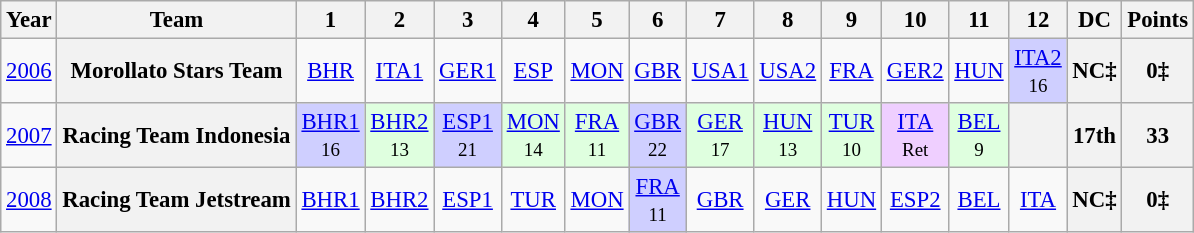<table class="wikitable" style="text-align:center; font-size:95%">
<tr>
<th>Year</th>
<th>Team</th>
<th>1</th>
<th>2</th>
<th>3</th>
<th>4</th>
<th>5</th>
<th>6</th>
<th>7</th>
<th>8</th>
<th>9</th>
<th>10</th>
<th>11</th>
<th>12</th>
<th>DC</th>
<th>Points</th>
</tr>
<tr>
<td><a href='#'>2006</a></td>
<th>Morollato Stars Team</th>
<td><a href='#'>BHR</a></td>
<td><a href='#'>ITA1</a></td>
<td><a href='#'>GER1</a></td>
<td><a href='#'>ESP</a></td>
<td><a href='#'>MON</a></td>
<td><a href='#'>GBR</a></td>
<td><a href='#'>USA1</a></td>
<td><a href='#'>USA2</a></td>
<td><a href='#'>FRA</a></td>
<td><a href='#'>GER2</a></td>
<td><a href='#'>HUN</a></td>
<td style="background:#CFCFFF;"><a href='#'>ITA2</a><br><small>16</small></td>
<th>NC‡</th>
<th>0‡</th>
</tr>
<tr>
<td><a href='#'>2007</a></td>
<th>Racing Team Indonesia</th>
<td style="background:#CFCFFF;"><a href='#'>BHR1</a><br><small>16</small></td>
<td style="background:#DFFFDF;"><a href='#'>BHR2</a><br><small>13</small></td>
<td style="background:#CFCFFF;"><a href='#'>ESP1</a><br><small>21</small></td>
<td style="background:#DFFFDF;"><a href='#'>MON</a><br><small>14</small></td>
<td style="background:#DFFFDF;"><a href='#'>FRA</a><br><small>11</small></td>
<td style="background:#CFCFFF;"><a href='#'>GBR</a><br><small>22</small></td>
<td style="background:#DFFFDF;"><a href='#'>GER</a><br><small>17</small></td>
<td style="background:#DFFFDF;"><a href='#'>HUN</a><br><small>13</small></td>
<td style="background:#DFFFDF;"><a href='#'>TUR</a><br><small>10</small></td>
<td style="background:#EFCFFF;"><a href='#'>ITA</a><br><small>Ret</small></td>
<td style="background:#DFFFDF;"><a href='#'>BEL</a><br><small>9</small></td>
<th></th>
<th>17th</th>
<th>33</th>
</tr>
<tr>
<td><a href='#'>2008</a></td>
<th>Racing Team Jetstream</th>
<td><a href='#'>BHR1</a></td>
<td><a href='#'>BHR2</a></td>
<td><a href='#'>ESP1</a></td>
<td><a href='#'>TUR</a></td>
<td><a href='#'>MON</a></td>
<td style="background:#CFCFFF;"><a href='#'>FRA</a><br><small>11</small></td>
<td><a href='#'>GBR</a></td>
<td><a href='#'>GER</a></td>
<td><a href='#'>HUN</a></td>
<td><a href='#'>ESP2</a></td>
<td><a href='#'>BEL</a></td>
<td><a href='#'>ITA</a></td>
<th>NC‡</th>
<th>0‡</th>
</tr>
</table>
